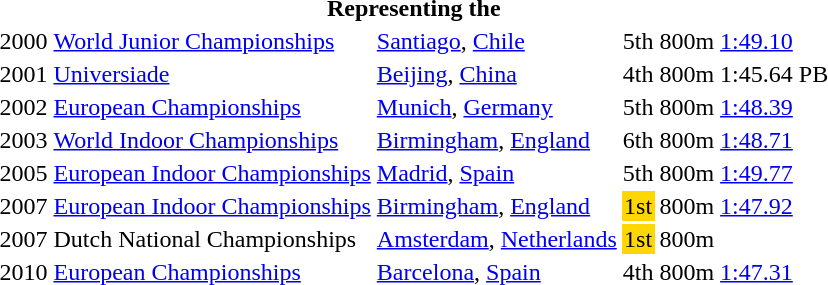<table>
<tr>
<th colspan="6">Representing the </th>
</tr>
<tr>
<td>2000</td>
<td><a href='#'>World Junior Championships</a></td>
<td><a href='#'>Santiago</a>, <a href='#'>Chile</a></td>
<td>5th</td>
<td>800m</td>
<td><a href='#'>1:49.10</a></td>
</tr>
<tr>
<td>2001</td>
<td><a href='#'>Universiade</a></td>
<td><a href='#'>Beijing</a>, <a href='#'>China</a></td>
<td align="center">4th</td>
<td>800m</td>
<td>1:45.64 PB</td>
</tr>
<tr>
<td>2002</td>
<td><a href='#'>European Championships</a></td>
<td><a href='#'>Munich</a>, <a href='#'>Germany</a></td>
<td align="center">5th</td>
<td>800m</td>
<td><a href='#'>1:48.39</a></td>
</tr>
<tr>
<td>2003</td>
<td><a href='#'>World Indoor Championships</a></td>
<td><a href='#'>Birmingham</a>, <a href='#'>England</a></td>
<td align="center">6th</td>
<td>800m</td>
<td><a href='#'>1:48.71</a></td>
</tr>
<tr>
<td>2005</td>
<td><a href='#'>European Indoor Championships</a></td>
<td><a href='#'>Madrid</a>, <a href='#'>Spain</a></td>
<td align="center">5th</td>
<td>800m</td>
<td><a href='#'>1:49.77</a></td>
</tr>
<tr>
<td>2007</td>
<td><a href='#'>European Indoor Championships</a></td>
<td><a href='#'>Birmingham</a>, <a href='#'>England</a></td>
<td bgcolor="gold" align="center">1st</td>
<td>800m</td>
<td><a href='#'>1:47.92</a></td>
</tr>
<tr>
<td>2007</td>
<td>Dutch National Championships</td>
<td><a href='#'>Amsterdam</a>, <a href='#'>Netherlands</a></td>
<td bgcolor="gold" align="center">1st</td>
<td>800m</td>
<td></td>
</tr>
<tr>
<td>2010</td>
<td><a href='#'>European Championships</a></td>
<td><a href='#'>Barcelona</a>, <a href='#'>Spain</a></td>
<td align="center">4th</td>
<td>800m</td>
<td><a href='#'>1:47.31</a></td>
</tr>
</table>
